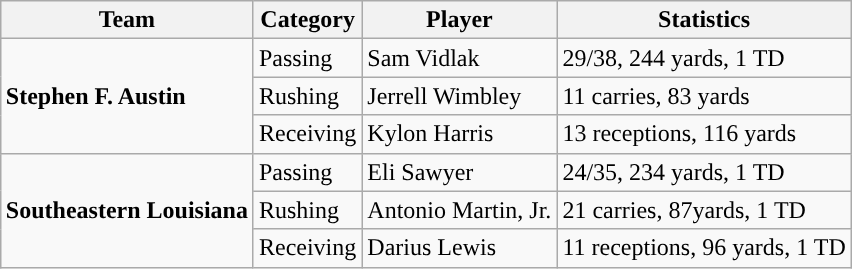<table class="wikitable" style="float: right;">
<tr>
<th>Team</th>
<th>Category</th>
<th>Player</th>
<th>Statistics</th>
</tr>
<tr>
<td rowspan=3><strong>Stephen F. Austin</strong></td>
<td>Passing</td>
<td>Sam Vidlak</td>
<td>29/38, 244 yards, 1 TD</td>
</tr>
<tr>
<td>Rushing</td>
<td>Jerrell Wimbley</td>
<td>11 carries, 83 yards</td>
</tr>
<tr>
<td>Receiving</td>
<td>Kylon Harris</td>
<td>13 receptions, 116 yards</td>
</tr>
<tr>
<td rowspan=3><strong>Southeastern Louisiana</strong></td>
<td>Passing</td>
<td>Eli Sawyer</td>
<td>24/35, 234 yards, 1 TD</td>
</tr>
<tr>
<td>Rushing</td>
<td>Antonio Martin, Jr.</td>
<td>21 carries, 87yards, 1 TD</td>
</tr>
<tr>
<td>Receiving</td>
<td>Darius Lewis</td>
<td>11 receptions, 96 yards, 1 TD</td>
</tr>
</table>
